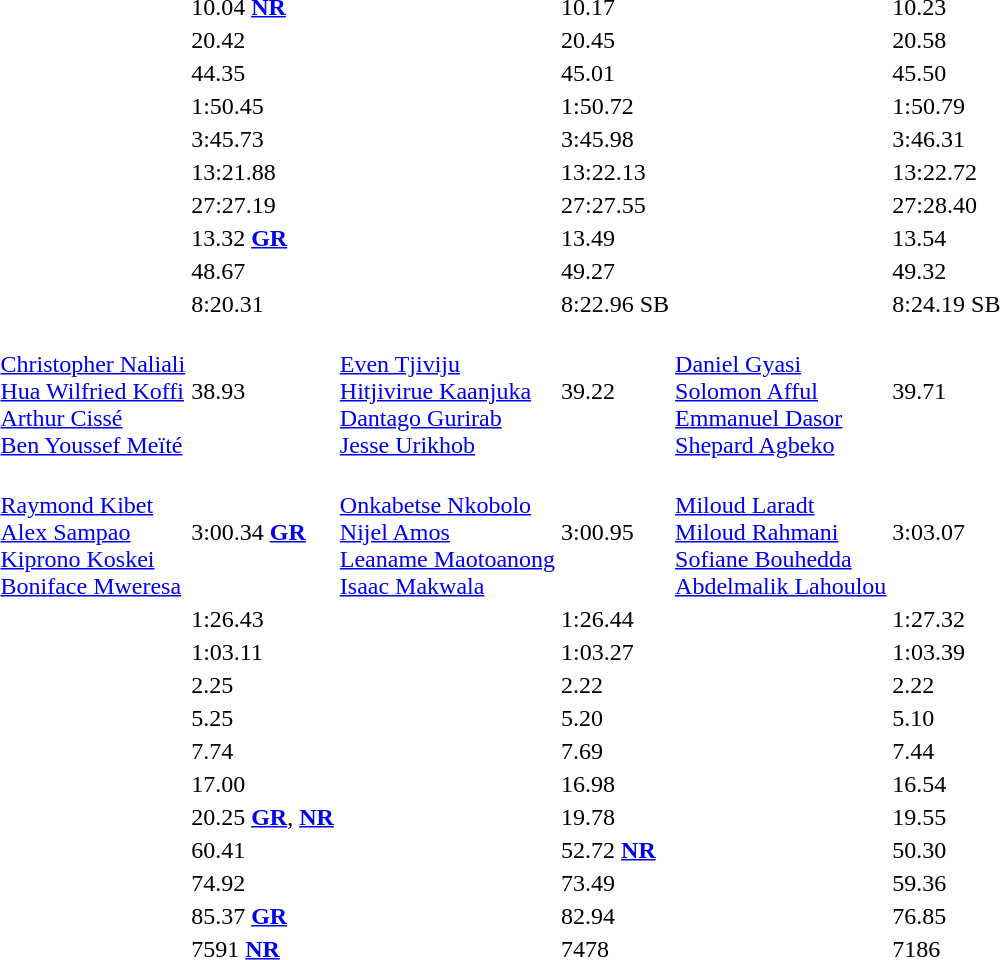<table>
<tr>
<td></td>
<td></td>
<td>10.04 <strong><a href='#'>NR</a></strong></td>
<td></td>
<td>10.17</td>
<td></td>
<td>10.23</td>
</tr>
<tr>
<td></td>
<td></td>
<td>20.42</td>
<td></td>
<td>20.45</td>
<td></td>
<td>20.58</td>
</tr>
<tr>
<td></td>
<td></td>
<td>44.35</td>
<td></td>
<td>45.01</td>
<td></td>
<td>45.50</td>
</tr>
<tr>
<td></td>
<td></td>
<td>1:50.45</td>
<td></td>
<td>1:50.72</td>
<td></td>
<td>1:50.79</td>
</tr>
<tr>
<td></td>
<td></td>
<td>3:45.73</td>
<td></td>
<td>3:45.98</td>
<td></td>
<td>3:46.31</td>
</tr>
<tr>
<td></td>
<td></td>
<td>13:21.88</td>
<td></td>
<td>13:22.13</td>
<td></td>
<td>13:22.72</td>
</tr>
<tr>
<td></td>
<td></td>
<td>27:27.19</td>
<td></td>
<td>27:27.55</td>
<td></td>
<td>27:28.40</td>
</tr>
<tr>
<td></td>
<td></td>
<td>13.32 <strong><a href='#'>GR</a></strong></td>
<td></td>
<td>13.49</td>
<td></td>
<td>13.54</td>
</tr>
<tr>
<td></td>
<td></td>
<td>48.67</td>
<td></td>
<td>49.27</td>
<td></td>
<td>49.32</td>
</tr>
<tr>
<td></td>
<td></td>
<td>8:20.31</td>
<td></td>
<td>8:22.96 SB</td>
<td></td>
<td>8:24.19 SB</td>
</tr>
<tr>
<td></td>
<td><br><a href='#'>Christopher Naliali</a><br><a href='#'>Hua Wilfried Koffi</a><br><a href='#'>Arthur Cissé</a><br><a href='#'>Ben Youssef Meïté</a></td>
<td>38.93</td>
<td><br><a href='#'>Even Tjiviju</a><br><a href='#'>Hitjivirue Kaanjuka</a><br><a href='#'>Dantago Gurirab</a><br><a href='#'>Jesse Urikhob</a></td>
<td>39.22</td>
<td><br><a href='#'>Daniel Gyasi</a><br><a href='#'>Solomon Afful</a><br><a href='#'>Emmanuel Dasor</a><br><a href='#'>Shepard Agbeko</a></td>
<td>39.71</td>
</tr>
<tr>
<td></td>
<td><br><a href='#'>Raymond Kibet</a><br><a href='#'>Alex Sampao</a><br><a href='#'>Kiprono Koskei</a><br><a href='#'>Boniface Mweresa</a></td>
<td>3:00.34 <strong><a href='#'>GR</a></strong></td>
<td><br><a href='#'>Onkabetse Nkobolo</a><br><a href='#'>Nijel Amos</a><br><a href='#'>Leaname Maotoanong</a><br><a href='#'>Isaac Makwala</a></td>
<td>3:00.95</td>
<td><br><a href='#'>Miloud Laradt</a><br><a href='#'>Miloud Rahmani</a><br><a href='#'>Sofiane Bouhedda</a><br><a href='#'>Abdelmalik Lahoulou</a></td>
<td>3:03.07</td>
</tr>
<tr>
<td></td>
<td></td>
<td>1:26.43</td>
<td></td>
<td>1:26.44</td>
<td></td>
<td>1:27.32</td>
</tr>
<tr>
<td></td>
<td></td>
<td>1:03.11</td>
<td></td>
<td>1:03.27</td>
<td></td>
<td>1:03.39</td>
</tr>
<tr>
<td></td>
<td></td>
<td>2.25</td>
<td></td>
<td>2.22</td>
<td></td>
<td>2.22</td>
</tr>
<tr>
<td></td>
<td></td>
<td>5.25</td>
<td></td>
<td>5.20</td>
<td></td>
<td>5.10</td>
</tr>
<tr>
<td></td>
<td></td>
<td>7.74</td>
<td></td>
<td>7.69</td>
<td></td>
<td>7.44</td>
</tr>
<tr>
<td></td>
<td></td>
<td>17.00</td>
<td></td>
<td>16.98</td>
<td></td>
<td>16.54</td>
</tr>
<tr>
<td></td>
<td></td>
<td>20.25 <strong><a href='#'>GR</a></strong>, <strong><a href='#'>NR</a></strong></td>
<td></td>
<td>19.78</td>
<td></td>
<td>19.55</td>
</tr>
<tr>
<td></td>
<td></td>
<td>60.41</td>
<td></td>
<td>52.72 <strong><a href='#'>NR</a></strong></td>
<td></td>
<td>50.30</td>
</tr>
<tr>
<td></td>
<td></td>
<td>74.92</td>
<td></td>
<td>73.49</td>
<td></td>
<td>59.36</td>
</tr>
<tr>
<td></td>
<td></td>
<td>85.37 <strong><a href='#'>GR</a></strong></td>
<td></td>
<td>82.94</td>
<td></td>
<td>76.85</td>
</tr>
<tr>
<td></td>
<td></td>
<td>7591 <strong><a href='#'>NR</a></strong></td>
<td></td>
<td>7478</td>
<td></td>
<td>7186</td>
</tr>
</table>
